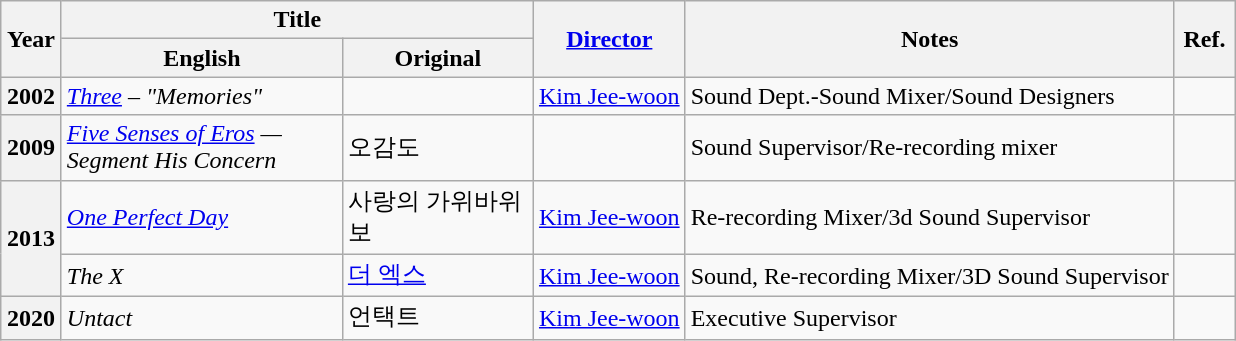<table class="wikitable plainrowheaders sortable">
<tr>
<th rowspan="2" style="width:33px">Year</th>
<th colspan="2">Title</th>
<th rowspan="2"><a href='#'>Director</a></th>
<th rowspan="2">Notes</th>
<th rowspan="2" style="width:33px" class="unsortable">Ref.</th>
</tr>
<tr>
<th width="180">English</th>
<th width="120">Original</th>
</tr>
<tr>
<th scope="row">2002</th>
<td><em><a href='#'>Three</a> – "Memories"</em></td>
<td></td>
<td><a href='#'>Kim Jee-woon</a></td>
<td>Sound Dept.-Sound Mixer/Sound Designers</td>
<td></td>
</tr>
<tr>
<th scope="row">2009</th>
<td><em><a href='#'>Five Senses of Eros</a> — Segment His Concern</em></td>
<td>오감도</td>
<td></td>
<td>Sound Supervisor/Re-recording mixer</td>
<td></td>
</tr>
<tr>
<th scope="row" rowspan="2">2013</th>
<td><em><a href='#'>One Perfect Day</a></em></td>
<td>사랑의 가위바위보</td>
<td><a href='#'>Kim Jee-woon</a></td>
<td>Re-recording Mixer/3d Sound Supervisor</td>
<td></td>
</tr>
<tr>
<td><em>The X</em></td>
<td><a href='#'>더 엑스</a></td>
<td><a href='#'>Kim Jee-woon</a></td>
<td>Sound, Re-recording Mixer/3D Sound Supervisor</td>
<td></td>
</tr>
<tr>
<th scope="row">2020</th>
<td><em>Untact</em></td>
<td>언택트</td>
<td><a href='#'>Kim Jee-woon</a></td>
<td>Executive Supervisor</td>
<td></td>
</tr>
</table>
